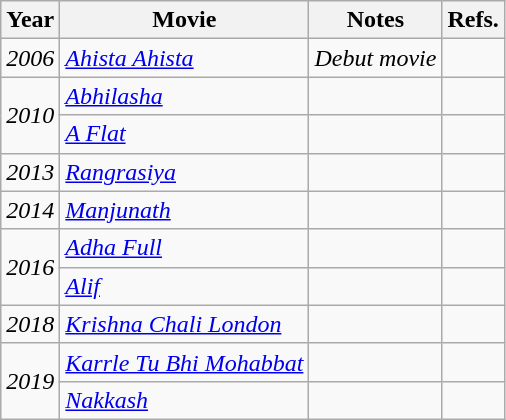<table class="wikitable">
<tr>
<th scope="col">Year</th>
<th scope="col">Movie</th>
<th scope="col">Notes</th>
<th scope="col">Refs.</th>
</tr>
<tr>
<td><em>2006</em></td>
<td><a href='#'><em>Ahista Ahista</em></a></td>
<td><em>Debut movie</em></td>
<td></td>
</tr>
<tr>
<td rowspan="2"><em>2010</em></td>
<td><a href='#'><em>Abhilasha</em></a></td>
<td></td>
<td></td>
</tr>
<tr>
<td><a href='#'><em>A Flat</em></a></td>
<td></td>
<td></td>
</tr>
<tr>
<td><em>2013</em></td>
<td><em><a href='#'>Rangrasiya</a></em></td>
<td></td>
<td></td>
</tr>
<tr>
<td><em>2014</em></td>
<td><a href='#'><em>Manjunath</em></a></td>
<td></td>
<td></td>
</tr>
<tr>
<td rowspan="2"><em>2016</em></td>
<td><a href='#'><em>Adha Full</em></a></td>
<td></td>
<td></td>
</tr>
<tr>
<td><a href='#'><em>Alif</em></a></td>
<td></td>
<td></td>
</tr>
<tr>
<td><em>2018</em></td>
<td><em><a href='#'>Krishna Chali London</a></em></td>
<td></td>
<td></td>
</tr>
<tr>
<td rowspan="2"><em>2019</em></td>
<td><em><a href='#'>Karrle Tu Bhi Mohabbat</a></em></td>
<td></td>
<td></td>
</tr>
<tr>
<td><em><a href='#'>Nakkash</a></em></td>
<td></td>
<td></td>
</tr>
</table>
